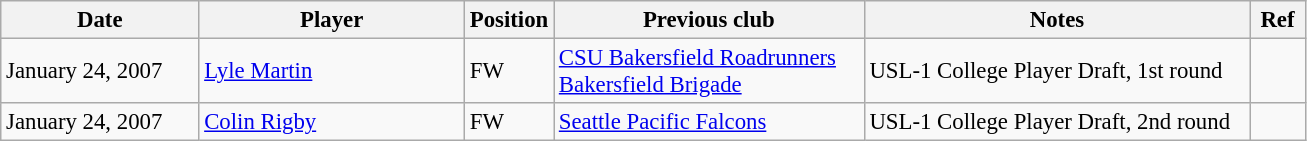<table class="wikitable" style="font-size:95%;">
<tr>
<th width=125px>Date</th>
<th width=170px>Player</th>
<th width=50px>Position</th>
<th width=200px>Previous club</th>
<th width=250px>Notes</th>
<th width=30px>Ref</th>
</tr>
<tr>
<td>January 24, 2007</td>
<td> <a href='#'>Lyle Martin</a></td>
<td>FW</td>
<td> <a href='#'>CSU Bakersfield Roadrunners</a><br> <a href='#'>Bakersfield Brigade</a></td>
<td>USL-1 College Player Draft, 1st round</td>
<td></td>
</tr>
<tr>
<td>January 24, 2007</td>
<td> <a href='#'>Colin Rigby</a></td>
<td>FW</td>
<td> <a href='#'>Seattle Pacific Falcons</a></td>
<td>USL-1 College Player Draft, 2nd round</td>
<td></td>
</tr>
</table>
